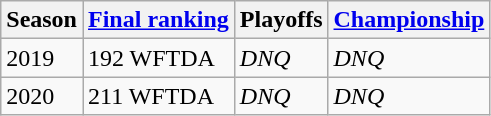<table class="wikitable sortable">
<tr>
<th>Season</th>
<th><a href='#'>Final ranking</a></th>
<th>Playoffs</th>
<th><a href='#'>Championship</a></th>
</tr>
<tr>
<td>2019</td>
<td>192 WFTDA</td>
<td><em>DNQ</em></td>
<td><em>DNQ</em></td>
</tr>
<tr>
<td>2020</td>
<td>211 WFTDA</td>
<td><em>DNQ</em></td>
<td><em>DNQ</em></td>
</tr>
</table>
